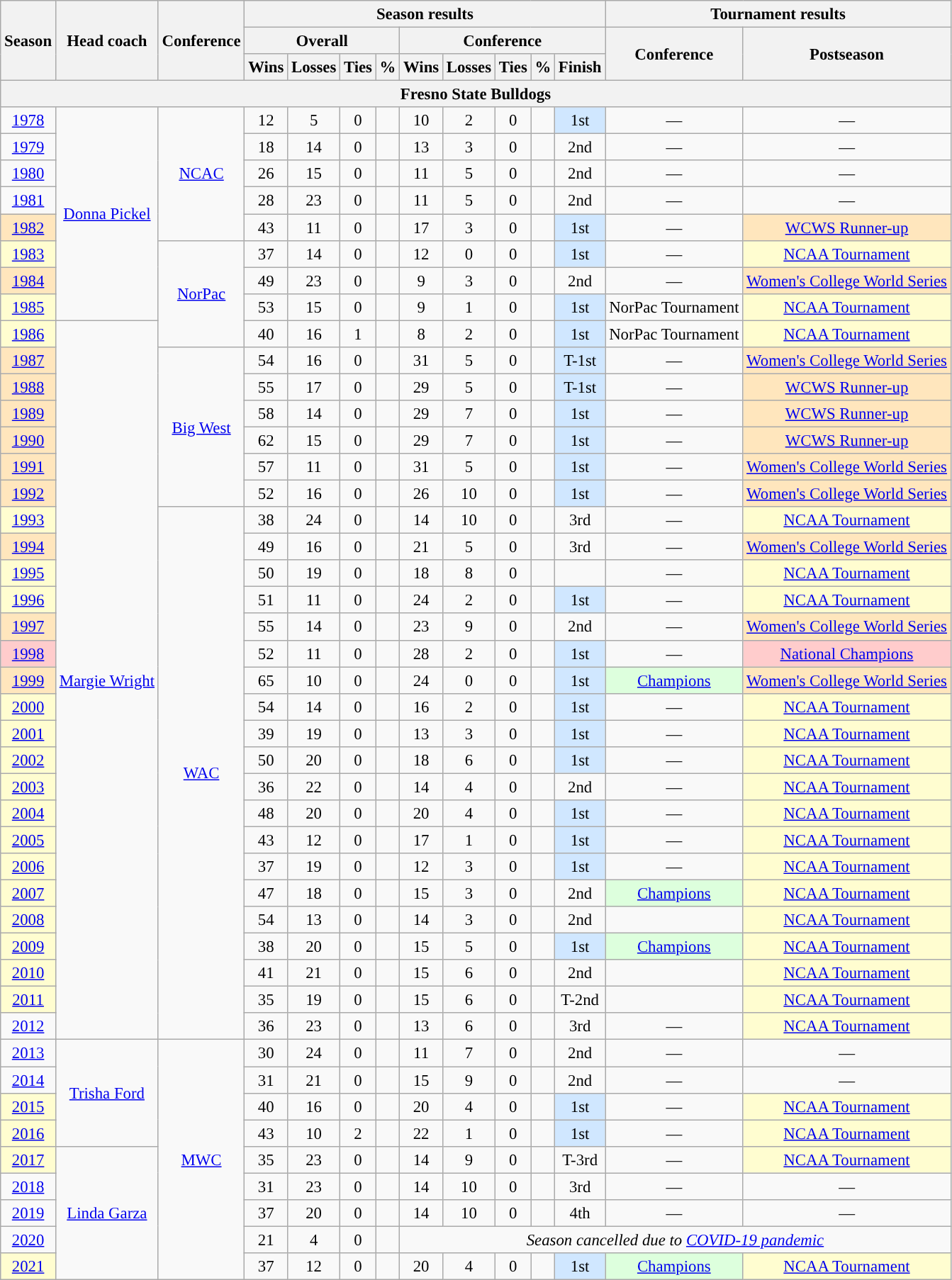<table class="wikitable" style="font-size: 95%; text-align:center;">
<tr>
<th rowspan=3>Season</th>
<th rowspan=3>Head coach</th>
<th rowspan=3>Conference</th>
<th colspan=9>Season results</th>
<th colspan=2>Tournament results</th>
</tr>
<tr>
<th colspan=4>Overall</th>
<th colspan=5>Conference</th>
<th rowspan=2>Conference</th>
<th rowspan=2>Postseason</th>
</tr>
<tr>
<th>Wins</th>
<th>Losses</th>
<th>Ties</th>
<th>%</th>
<th>Wins</th>
<th>Losses</th>
<th>Ties</th>
<th>%</th>
<th>Finish</th>
</tr>
<tr>
<th colspan=14>Fresno State Bulldogs</th>
</tr>
<tr>
<td><a href='#'>1978</a></td>
<td rowspan=8><a href='#'>Donna Pickel</a></td>
<td rowspan=5><a href='#'>NCAC</a></td>
<td>12</td>
<td>5</td>
<td>0</td>
<td></td>
<td>10</td>
<td>2</td>
<td>0</td>
<td></td>
<td bgcolor=D0E7FF>1st</td>
<td>—</td>
<td>—</td>
</tr>
<tr>
<td><a href='#'>1979</a></td>
<td>18</td>
<td>14</td>
<td>0</td>
<td></td>
<td>13</td>
<td>3</td>
<td>0</td>
<td></td>
<td>2nd</td>
<td>—</td>
<td>—</td>
</tr>
<tr>
<td><a href='#'>1980</a></td>
<td>26</td>
<td>15</td>
<td>0</td>
<td></td>
<td>11</td>
<td>5</td>
<td>0</td>
<td></td>
<td>2nd</td>
<td>—</td>
<td>—</td>
</tr>
<tr>
<td><a href='#'>1981</a></td>
<td>28</td>
<td>23</td>
<td>0</td>
<td></td>
<td>11</td>
<td>5</td>
<td>0</td>
<td></td>
<td>2nd</td>
<td>—</td>
<td>—</td>
</tr>
<tr>
<td bgcolor=FFE6BD><a href='#'>1982</a></td>
<td>43</td>
<td>11</td>
<td>0</td>
<td></td>
<td>17</td>
<td>3</td>
<td>0</td>
<td></td>
<td bgcolor=D0E7FF>1st</td>
<td>—</td>
<td bgcolor=FFE6BD><a href='#'>WCWS Runner-up</a></td>
</tr>
<tr>
<td bgcolor=FFFDD0><a href='#'>1983</a></td>
<td rowspan=4><a href='#'>NorPac</a></td>
<td>37</td>
<td>14</td>
<td>0</td>
<td></td>
<td>12</td>
<td>0</td>
<td>0</td>
<td></td>
<td bgcolor=D0E7FF>1st</td>
<td>—</td>
<td bgcolor=FFFDD0><a href='#'>NCAA Tournament</a></td>
</tr>
<tr>
<td bgcolor=FFE6BD><a href='#'>1984</a></td>
<td>49</td>
<td>23</td>
<td>0</td>
<td></td>
<td>9</td>
<td>3</td>
<td>0</td>
<td></td>
<td>2nd</td>
<td>—</td>
<td bgcolor=FFE6BD><a href='#'>Women's College World Series</a></td>
</tr>
<tr>
<td bgcolor=FFFDD0><a href='#'>1985</a></td>
<td>53</td>
<td>15</td>
<td>0</td>
<td></td>
<td>9</td>
<td>1</td>
<td>0</td>
<td></td>
<td bgcolor=D0E7FF>1st</td>
<td>NorPac Tournament</td>
<td bgcolor=FFFDD0><a href='#'>NCAA Tournament</a></td>
</tr>
<tr>
<td bgcolor=FFFDD0><a href='#'>1986</a></td>
<td rowspan=27><a href='#'>Margie Wright</a></td>
<td>40</td>
<td>16</td>
<td>1</td>
<td></td>
<td>8</td>
<td>2</td>
<td>0</td>
<td></td>
<td bgcolor=D0E7FF>1st</td>
<td>NorPac Tournament</td>
<td bgcolor=FFFDD0><a href='#'>NCAA Tournament</a></td>
</tr>
<tr>
<td bgcolor=FFE6BD><a href='#'>1987</a></td>
<td rowspan=6><a href='#'>Big West</a></td>
<td>54</td>
<td>16</td>
<td>0</td>
<td></td>
<td>31</td>
<td>5</td>
<td>0</td>
<td></td>
<td bgcolor=D0E7FF>T-1st</td>
<td>—</td>
<td bgcolor=FFE6BD><a href='#'>Women's College World Series</a></td>
</tr>
<tr>
<td bgcolor=FFE6BD><a href='#'>1988</a></td>
<td>55</td>
<td>17</td>
<td>0</td>
<td></td>
<td>29</td>
<td>5</td>
<td>0</td>
<td></td>
<td bgcolor=D0E7FF>T-1st</td>
<td>—</td>
<td bgcolor=FFE6BD><a href='#'>WCWS Runner-up</a></td>
</tr>
<tr>
<td bgcolor=FFE6BD><a href='#'>1989</a></td>
<td>58</td>
<td>14</td>
<td>0</td>
<td></td>
<td>29</td>
<td>7</td>
<td>0</td>
<td></td>
<td bgcolor=D0E7FF>1st</td>
<td>—</td>
<td bgcolor=FFE6BD><a href='#'>WCWS Runner-up</a></td>
</tr>
<tr>
<td bgcolor=FFE6BD><a href='#'>1990</a></td>
<td>62</td>
<td>15</td>
<td>0</td>
<td></td>
<td>29</td>
<td>7</td>
<td>0</td>
<td></td>
<td bgcolor=D0E7FF>1st</td>
<td>—</td>
<td bgcolor=FFE6BD><a href='#'>WCWS Runner-up</a></td>
</tr>
<tr>
<td bgcolor=FFE6BD><a href='#'>1991</a></td>
<td>57</td>
<td>11</td>
<td>0</td>
<td></td>
<td>31</td>
<td>5</td>
<td>0</td>
<td></td>
<td bgcolor=D0E7FF>1st</td>
<td>—</td>
<td bgcolor=FFE6BD><a href='#'>Women's College World Series</a></td>
</tr>
<tr>
<td bgcolor=FFE6BD><a href='#'>1992</a></td>
<td>52</td>
<td>16</td>
<td>0</td>
<td></td>
<td>26</td>
<td>10</td>
<td>0</td>
<td></td>
<td bgcolor=D0E7FF>1st</td>
<td>—</td>
<td bgcolor=FFE6BD><a href='#'>Women's College World Series</a></td>
</tr>
<tr>
<td bgcolor=FFFDD0><a href='#'>1993</a></td>
<td rowspan=20><a href='#'>WAC</a></td>
<td>38</td>
<td>24</td>
<td>0</td>
<td></td>
<td>14</td>
<td>10</td>
<td>0</td>
<td></td>
<td>3rd</td>
<td>—</td>
<td bgcolor=FFFDD0><a href='#'>NCAA Tournament</a></td>
</tr>
<tr>
<td bgcolor=FFE6BD><a href='#'>1994</a></td>
<td>49</td>
<td>16</td>
<td>0</td>
<td></td>
<td>21</td>
<td>5</td>
<td>0</td>
<td></td>
<td>3rd</td>
<td>—</td>
<td bgcolor=FFE6BD><a href='#'>Women's College World Series</a></td>
</tr>
<tr>
<td bgcolor=FFFDD0><a href='#'>1995</a></td>
<td>50</td>
<td>19</td>
<td>0</td>
<td></td>
<td>18</td>
<td>8</td>
<td>0</td>
<td></td>
<td></td>
<td>—</td>
<td bgcolor=FFFDD0><a href='#'>NCAA Tournament</a></td>
</tr>
<tr>
<td bgcolor=FFFDD0><a href='#'>1996</a></td>
<td>51</td>
<td>11</td>
<td>0</td>
<td></td>
<td>24</td>
<td>2</td>
<td>0</td>
<td></td>
<td bgcolor=D0E7FF>1st</td>
<td>—</td>
<td bgcolor=FFFDD0><a href='#'>NCAA Tournament</a></td>
</tr>
<tr>
<td bgcolor=FFE6BD><a href='#'>1997</a></td>
<td>55</td>
<td>14</td>
<td>0</td>
<td></td>
<td>23</td>
<td>9</td>
<td>0</td>
<td></td>
<td>2nd</td>
<td>—</td>
<td bgcolor=FFE6BD><a href='#'>Women's College World Series</a></td>
</tr>
<tr>
<td bgcolor=FFCCCC><a href='#'>1998</a></td>
<td>52</td>
<td>11</td>
<td>0</td>
<td></td>
<td>28</td>
<td>2</td>
<td>0</td>
<td></td>
<td bgcolor=D0E7FF>1st</td>
<td>—</td>
<td bgcolor=FFCCCC><a href='#'>National Champions</a></td>
</tr>
<tr>
<td bgcolor=FFE6BD><a href='#'>1999</a></td>
<td>65</td>
<td>10</td>
<td>0</td>
<td></td>
<td>24</td>
<td>0</td>
<td>0</td>
<td></td>
<td bgcolor=D0E7FF>1st</td>
<td bgcolor=DDFFDD><a href='#'>Champions</a></td>
<td bgcolor=FFE6BD><a href='#'>Women's College World Series</a></td>
</tr>
<tr>
<td bgcolor=FFFDD0><a href='#'>2000</a></td>
<td>54</td>
<td>14</td>
<td>0</td>
<td></td>
<td>16</td>
<td>2</td>
<td>0</td>
<td></td>
<td bgcolor=D0E7FF>1st</td>
<td>—</td>
<td bgcolor=FFFDD0><a href='#'>NCAA Tournament</a></td>
</tr>
<tr>
<td bgcolor=FFFDD0><a href='#'>2001</a></td>
<td>39</td>
<td>19</td>
<td>0</td>
<td></td>
<td>13</td>
<td>3</td>
<td>0</td>
<td></td>
<td bgcolor=D0E7FF>1st</td>
<td>—</td>
<td bgcolor=FFFDD0><a href='#'>NCAA Tournament</a></td>
</tr>
<tr>
<td bgcolor=FFFDD0><a href='#'>2002</a></td>
<td>50</td>
<td>20</td>
<td>0</td>
<td></td>
<td>18</td>
<td>6</td>
<td>0</td>
<td></td>
<td bgcolor=D0E7FF>1st</td>
<td>—</td>
<td bgcolor=FFFDD0><a href='#'>NCAA Tournament</a></td>
</tr>
<tr>
<td bgcolor=FFFDD0><a href='#'>2003</a></td>
<td>36</td>
<td>22</td>
<td>0</td>
<td></td>
<td>14</td>
<td>4</td>
<td>0</td>
<td></td>
<td>2nd</td>
<td>—</td>
<td bgcolor=FFFDD0><a href='#'>NCAA Tournament</a></td>
</tr>
<tr>
<td bgcolor=FFFDD0><a href='#'>2004</a></td>
<td>48</td>
<td>20</td>
<td>0</td>
<td></td>
<td>20</td>
<td>4</td>
<td>0</td>
<td></td>
<td bgcolor=D0E7FF>1st</td>
<td>—</td>
<td bgcolor=FFFDD0><a href='#'>NCAA Tournament</a></td>
</tr>
<tr>
<td bgcolor=FFFDD0><a href='#'>2005</a></td>
<td>43</td>
<td>12</td>
<td>0</td>
<td></td>
<td>17</td>
<td>1</td>
<td>0</td>
<td></td>
<td bgcolor=D0E7FF>1st</td>
<td>—</td>
<td bgcolor=FFFDD0><a href='#'>NCAA Tournament</a></td>
</tr>
<tr>
<td bgcolor=FFFDD0><a href='#'>2006</a></td>
<td>37</td>
<td>19</td>
<td>0</td>
<td></td>
<td>12</td>
<td>3</td>
<td>0</td>
<td></td>
<td bgcolor=D0E7FF>1st</td>
<td>—</td>
<td bgcolor=FFFDD0><a href='#'>NCAA Tournament</a></td>
</tr>
<tr>
<td bgcolor=FFFDD0><a href='#'>2007</a></td>
<td>47</td>
<td>18</td>
<td>0</td>
<td></td>
<td>15</td>
<td>3</td>
<td>0</td>
<td></td>
<td>2nd</td>
<td bgcolor=DDFFDD><a href='#'>Champions</a></td>
<td bgcolor=FFFDD0><a href='#'>NCAA Tournament</a></td>
</tr>
<tr>
<td bgcolor=FFFDD0><a href='#'>2008</a></td>
<td>54</td>
<td>13</td>
<td>0</td>
<td></td>
<td>14</td>
<td>3</td>
<td>0</td>
<td></td>
<td>2nd</td>
<td></td>
<td bgcolor=FFFDD0><a href='#'>NCAA Tournament</a></td>
</tr>
<tr>
<td bgcolor=FFFDD0><a href='#'>2009</a></td>
<td>38</td>
<td>20</td>
<td>0</td>
<td></td>
<td>15</td>
<td>5</td>
<td>0</td>
<td></td>
<td bgcolor=D0E7FF>1st</td>
<td bgcolor=DDFFDD><a href='#'>Champions</a></td>
<td bgcolor=FFFDD0><a href='#'>NCAA Tournament</a></td>
</tr>
<tr>
<td bgcolor=FFFDD0><a href='#'>2010</a></td>
<td>41</td>
<td>21</td>
<td>0</td>
<td></td>
<td>15</td>
<td>6</td>
<td>0</td>
<td></td>
<td>2nd</td>
<td></td>
<td bgcolor=FFFDD0><a href='#'>NCAA Tournament</a></td>
</tr>
<tr>
<td bgcolor=FFFDD0><a href='#'>2011</a></td>
<td>35</td>
<td>19</td>
<td>0</td>
<td></td>
<td>15</td>
<td>6</td>
<td>0</td>
<td></td>
<td>T-2nd</td>
<td></td>
<td bgcolor=FFFDD0><a href='#'>NCAA Tournament</a></td>
</tr>
<tr>
<td><a href='#'>2012</a></td>
<td>36</td>
<td>23</td>
<td>0</td>
<td></td>
<td>13</td>
<td>6</td>
<td>0</td>
<td></td>
<td>3rd</td>
<td>—</td>
<td bgcolor=FFFDD0><a href='#'>NCAA Tournament</a></td>
</tr>
<tr>
<td><a href='#'>2013</a></td>
<td rowspan=4><a href='#'>Trisha Ford</a></td>
<td rowspan=9><a href='#'>MWC</a></td>
<td>30</td>
<td>24</td>
<td>0</td>
<td></td>
<td>11</td>
<td>7</td>
<td>0</td>
<td></td>
<td>2nd</td>
<td>—</td>
<td>—</td>
</tr>
<tr>
<td><a href='#'>2014</a></td>
<td>31</td>
<td>21</td>
<td>0</td>
<td></td>
<td>15</td>
<td>9</td>
<td>0</td>
<td></td>
<td>2nd</td>
<td>—</td>
<td>—</td>
</tr>
<tr>
<td bgcolor=FFFDD0><a href='#'>2015</a></td>
<td>40</td>
<td>16</td>
<td>0</td>
<td></td>
<td>20</td>
<td>4</td>
<td>0</td>
<td></td>
<td bgcolor=D0E7FF>1st</td>
<td>—</td>
<td bgcolor=FFFDD0><a href='#'>NCAA Tournament</a></td>
</tr>
<tr>
<td bgcolor=FFFDD0><a href='#'>2016</a></td>
<td>43</td>
<td>10</td>
<td>2</td>
<td></td>
<td>22</td>
<td>1</td>
<td>0</td>
<td></td>
<td bgcolor=D0E7FF>1st</td>
<td>—</td>
<td bgcolor=FFFDD0><a href='#'>NCAA Tournament</a></td>
</tr>
<tr>
<td bgcolor=FFFDD0><a href='#'>2017</a></td>
<td rowspan=5><a href='#'>Linda Garza</a></td>
<td>35</td>
<td>23</td>
<td>0</td>
<td></td>
<td>14</td>
<td>9</td>
<td>0</td>
<td></td>
<td>T-3rd</td>
<td>—</td>
<td bgcolor=FFFDD0><a href='#'>NCAA Tournament</a></td>
</tr>
<tr>
<td><a href='#'>2018</a></td>
<td>31</td>
<td>23</td>
<td>0</td>
<td></td>
<td>14</td>
<td>10</td>
<td>0</td>
<td></td>
<td>3rd</td>
<td>—</td>
<td>—</td>
</tr>
<tr>
<td><a href='#'>2019</a></td>
<td>37</td>
<td>20</td>
<td>0</td>
<td></td>
<td>14</td>
<td>10</td>
<td>0</td>
<td></td>
<td>4th</td>
<td>—</td>
<td>—</td>
</tr>
<tr>
<td><a href='#'>2020</a></td>
<td>21</td>
<td>4</td>
<td>0</td>
<td></td>
<td colspan=7><em>Season cancelled due to <a href='#'>COVID-19 pandemic</a></em></td>
</tr>
<tr>
<td bgcolor=FFFDD0><a href='#'>2021</a></td>
<td>37</td>
<td>12</td>
<td>0</td>
<td></td>
<td>20</td>
<td>4</td>
<td>0</td>
<td></td>
<td bgcolor=D0E7FF>1st</td>
<td bgcolor=DDFFDD><a href='#'>Champions</a></td>
<td bgcolor=FFFDD0><a href='#'>NCAA Tournament</a></td>
</tr>
</table>
